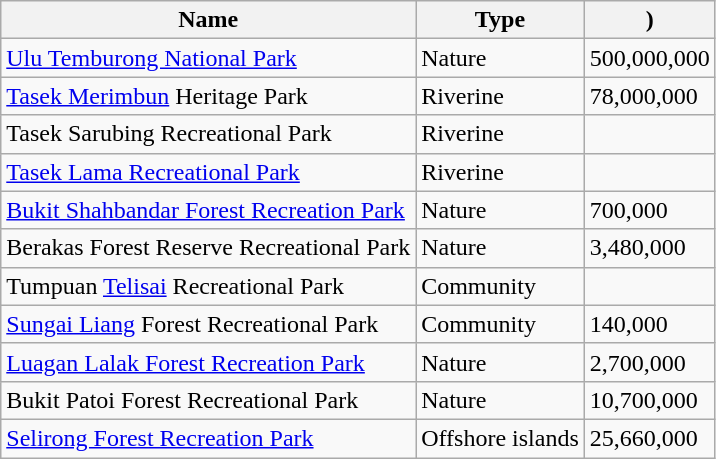<table class="wikitable sortable">
<tr>
<th>Name</th>
<th>Type</th>
<th>)</th>
</tr>
<tr>
<td><a href='#'>Ulu Temburong National Park</a></td>
<td>Nature</td>
<td>500,000,000</td>
</tr>
<tr>
<td><a href='#'>Tasek Merimbun</a> Heritage Park</td>
<td>Riverine</td>
<td>78,000,000</td>
</tr>
<tr>
<td>Tasek Sarubing Recreational Park</td>
<td>Riverine</td>
<td></td>
</tr>
<tr>
<td><a href='#'>Tasek Lama Recreational Park</a></td>
<td>Riverine</td>
<td></td>
</tr>
<tr>
<td><a href='#'>Bukit Shahbandar Forest Recreation Park</a></td>
<td>Nature</td>
<td>700,000</td>
</tr>
<tr>
<td>Berakas Forest Reserve Recreational Park</td>
<td>Nature</td>
<td>3,480,000</td>
</tr>
<tr>
<td>Tumpuan <a href='#'>Telisai</a> Recreational Park</td>
<td>Community</td>
<td></td>
</tr>
<tr>
<td><a href='#'>Sungai Liang</a> Forest Recreational Park</td>
<td>Community</td>
<td>140,000</td>
</tr>
<tr>
<td><a href='#'>Luagan Lalak Forest Recreation Park</a></td>
<td>Nature</td>
<td>2,700,000</td>
</tr>
<tr>
<td>Bukit Patoi Forest Recreational Park</td>
<td>Nature</td>
<td>10,700,000</td>
</tr>
<tr>
<td><a href='#'>Selirong Forest Recreation Park</a></td>
<td>Offshore islands</td>
<td>25,660,000</td>
</tr>
</table>
